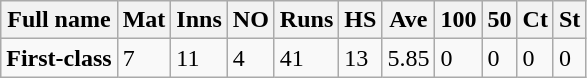<table class="wikitable">
<tr>
<th><strong>Full name</strong></th>
<th>Mat</th>
<th>Inns</th>
<th>NO</th>
<th>Runs</th>
<th>HS</th>
<th>Ave</th>
<th>100</th>
<th>50</th>
<th>Ct</th>
<th>St</th>
</tr>
<tr>
<td><strong>First-class</strong></td>
<td>7</td>
<td>11</td>
<td>4</td>
<td>41</td>
<td>13</td>
<td>5.85</td>
<td>0</td>
<td>0</td>
<td>0</td>
<td>0</td>
</tr>
</table>
